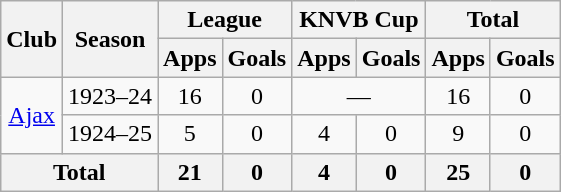<table class="wikitable" style="text-align:center">
<tr>
<th rowspan="2">Club</th>
<th rowspan="2">Season</th>
<th colspan="2">League</th>
<th colspan="2">KNVB Cup</th>
<th colspan="2">Total</th>
</tr>
<tr>
<th>Apps</th>
<th>Goals</th>
<th>Apps</th>
<th>Goals</th>
<th>Apps</th>
<th>Goals</th>
</tr>
<tr>
<td rowspan="2"><a href='#'>Ajax</a></td>
<td>1923–24</td>
<td>16</td>
<td>0</td>
<td colspan="2">—</td>
<td>16</td>
<td>0</td>
</tr>
<tr>
<td>1924–25</td>
<td>5</td>
<td>0</td>
<td>4</td>
<td>0</td>
<td>9</td>
<td>0</td>
</tr>
<tr>
<th colspan="2">Total</th>
<th>21</th>
<th>0</th>
<th>4</th>
<th>0</th>
<th>25</th>
<th>0</th>
</tr>
</table>
